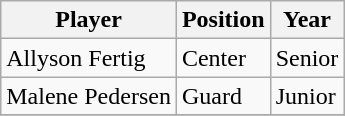<table class="wikitable" border="1">
<tr align=center>
<th style= >Player</th>
<th style= >Position</th>
<th style= >Year</th>
</tr>
<tr>
<td>Allyson Fertig</td>
<td>Center</td>
<td>Senior</td>
</tr>
<tr>
<td>Malene Pedersen</td>
<td>Guard</td>
<td>Junior</td>
</tr>
<tr>
</tr>
</table>
